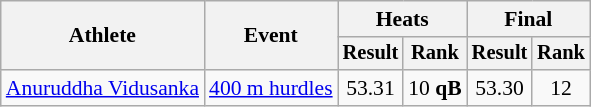<table class="wikitable" style="font-size:90%">
<tr>
<th rowspan=2>Athlete</th>
<th rowspan=2>Event</th>
<th colspan=2>Heats</th>
<th colspan=2>Final</th>
</tr>
<tr style="font-size:95%">
<th>Result</th>
<th>Rank</th>
<th>Result</th>
<th>Rank</th>
</tr>
<tr align=center>
<td align=left><a href='#'>Anuruddha Vidusanka</a></td>
<td align=left><a href='#'>400 m hurdles</a></td>
<td>53.31</td>
<td>10 <strong>qB</strong></td>
<td>53.30</td>
<td>12</td>
</tr>
</table>
